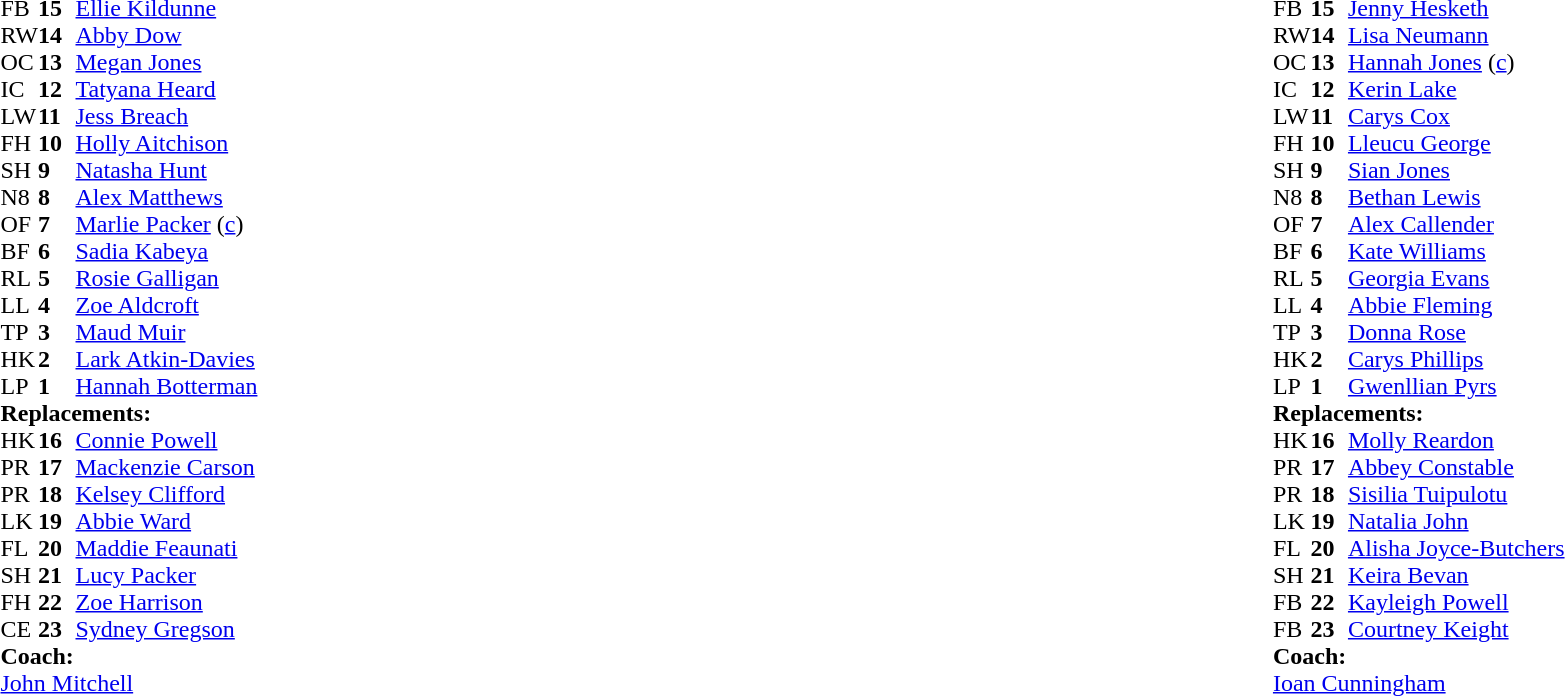<table style="width:100%">
<tr>
<td style="vertical-align:top; width:50%"><br><table cellspacing="0" cellpadding="0">
<tr>
<th width="25"></th>
<th width="25"></th>
</tr>
<tr>
<td>FB</td>
<td><strong>15</strong></td>
<td><a href='#'>Ellie Kildunne</a></td>
</tr>
<tr>
<td>RW</td>
<td><strong>14</strong></td>
<td><a href='#'>Abby Dow</a></td>
</tr>
<tr>
<td>OC</td>
<td><strong>13</strong></td>
<td><a href='#'>Megan Jones</a></td>
</tr>
<tr>
<td>IC</td>
<td><strong>12</strong></td>
<td><a href='#'>Tatyana Heard</a></td>
<td></td>
<td></td>
</tr>
<tr>
<td>LW</td>
<td><strong>11</strong></td>
<td><a href='#'>Jess Breach</a></td>
<td></td>
<td></td>
</tr>
<tr>
<td>FH</td>
<td><strong>10</strong></td>
<td><a href='#'>Holly Aitchison</a></td>
</tr>
<tr>
<td>SH</td>
<td><strong>9</strong></td>
<td><a href='#'>Natasha Hunt</a></td>
<td></td>
<td></td>
</tr>
<tr>
<td>N8</td>
<td><strong>8</strong></td>
<td><a href='#'>Alex Matthews</a></td>
</tr>
<tr>
<td>OF</td>
<td><strong>7</strong></td>
<td><a href='#'>Marlie Packer</a> (<a href='#'>c</a>)</td>
<td></td>
<td></td>
</tr>
<tr>
<td>BF</td>
<td><strong>6</strong></td>
<td><a href='#'>Sadia Kabeya</a></td>
</tr>
<tr>
<td>RL</td>
<td><strong>5</strong></td>
<td><a href='#'>Rosie Galligan</a></td>
</tr>
<tr>
<td>LL</td>
<td><strong>4</strong></td>
<td><a href='#'>Zoe Aldcroft</a></td>
<td></td>
<td></td>
</tr>
<tr>
<td>TP</td>
<td><strong>3</strong></td>
<td><a href='#'>Maud Muir</a></td>
<td></td>
<td></td>
</tr>
<tr>
<td>HK</td>
<td><strong>2</strong></td>
<td><a href='#'>Lark Atkin-Davies</a></td>
<td></td>
<td></td>
</tr>
<tr>
<td>LP</td>
<td><strong>1</strong></td>
<td><a href='#'>Hannah Botterman</a></td>
<td></td>
<td></td>
</tr>
<tr>
<td colspan=3><strong>Replacements:</strong></td>
</tr>
<tr>
<td>HK</td>
<td><strong>16</strong></td>
<td><a href='#'>Connie Powell</a></td>
<td></td>
<td></td>
</tr>
<tr>
<td>PR</td>
<td><strong>17</strong></td>
<td><a href='#'>Mackenzie Carson</a></td>
<td></td>
<td></td>
</tr>
<tr>
<td>PR</td>
<td><strong>18</strong></td>
<td><a href='#'>Kelsey Clifford</a></td>
<td></td>
<td></td>
</tr>
<tr>
<td>LK</td>
<td><strong>19</strong></td>
<td><a href='#'>Abbie Ward</a></td>
<td></td>
<td></td>
</tr>
<tr>
<td>FL</td>
<td><strong>20</strong></td>
<td><a href='#'>Maddie Feaunati</a></td>
<td></td>
<td></td>
</tr>
<tr>
<td>SH</td>
<td><strong>21</strong></td>
<td><a href='#'>Lucy Packer</a></td>
<td></td>
<td></td>
</tr>
<tr>
<td>FH</td>
<td><strong>22</strong></td>
<td><a href='#'>Zoe Harrison</a></td>
<td></td>
<td></td>
</tr>
<tr>
<td>CE</td>
<td><strong>23</strong></td>
<td><a href='#'>Sydney Gregson</a></td>
<td></td>
<td></td>
</tr>
<tr>
<td colspan=3><strong>Coach:</strong></td>
</tr>
<tr>
<td colspan="4"> <a href='#'>John Mitchell</a></td>
</tr>
</table>
</td>
<td style="vertical-align:top"></td>
<td style="vertical-align:top; width:50%"><br><table cellspacing="0" cellpadding="0" style="margin:auto">
<tr>
<th width="25"></th>
<th width="25"></th>
</tr>
<tr>
<td>FB</td>
<td><strong>15</strong></td>
<td><a href='#'>Jenny Hesketh</a></td>
</tr>
<tr>
<td>RW</td>
<td><strong>14</strong></td>
<td><a href='#'>Lisa Neumann</a></td>
</tr>
<tr>
<td>OC</td>
<td><strong>13</strong></td>
<td><a href='#'>Hannah Jones</a> (<a href='#'>c</a>)</td>
</tr>
<tr>
<td>IC</td>
<td><strong>12</strong></td>
<td><a href='#'>Kerin Lake</a></td>
<td></td>
<td></td>
</tr>
<tr>
<td>LW</td>
<td><strong>11</strong></td>
<td><a href='#'>Carys Cox</a></td>
</tr>
<tr>
<td>FH</td>
<td><strong>10</strong></td>
<td><a href='#'>Lleucu George</a></td>
<td></td>
<td></td>
</tr>
<tr>
<td>SH</td>
<td><strong>9</strong></td>
<td><a href='#'>Sian Jones</a></td>
<td></td>
<td></td>
</tr>
<tr>
<td>N8</td>
<td><strong>8</strong></td>
<td><a href='#'>Bethan Lewis</a></td>
<td></td>
<td></td>
</tr>
<tr>
<td>OF</td>
<td><strong>7</strong></td>
<td><a href='#'>Alex Callender</a></td>
</tr>
<tr>
<td>BF</td>
<td><strong>6</strong></td>
<td><a href='#'>Kate Williams</a></td>
<td></td>
<td></td>
</tr>
<tr>
<td>RL</td>
<td><strong>5</strong></td>
<td><a href='#'>Georgia Evans</a></td>
</tr>
<tr>
<td>LL</td>
<td><strong>4</strong></td>
<td><a href='#'>Abbie Fleming</a></td>
</tr>
<tr>
<td>TP</td>
<td><strong>3</strong></td>
<td><a href='#'>Donna Rose</a></td>
<td></td>
<td></td>
</tr>
<tr>
<td>HK</td>
<td><strong>2</strong></td>
<td><a href='#'>Carys Phillips</a></td>
<td></td>
<td></td>
</tr>
<tr>
<td>LP</td>
<td><strong>1</strong></td>
<td><a href='#'>Gwenllian Pyrs</a></td>
<td></td>
<td></td>
</tr>
<tr>
<td colspan=3><strong>Replacements:</strong></td>
</tr>
<tr>
<td>HK</td>
<td><strong>16</strong></td>
<td><a href='#'>Molly Reardon</a></td>
<td></td>
<td></td>
</tr>
<tr>
<td>PR</td>
<td><strong>17</strong></td>
<td><a href='#'>Abbey Constable</a></td>
<td></td>
<td></td>
</tr>
<tr>
<td>PR</td>
<td><strong>18</strong></td>
<td><a href='#'>Sisilia Tuipulotu</a></td>
<td></td>
<td></td>
</tr>
<tr>
<td>LK</td>
<td><strong>19</strong></td>
<td><a href='#'>Natalia John</a></td>
<td></td>
<td></td>
</tr>
<tr>
<td>FL</td>
<td><strong>20</strong></td>
<td><a href='#'>Alisha Joyce-Butchers</a></td>
<td></td>
<td></td>
</tr>
<tr>
<td>SH</td>
<td><strong>21</strong></td>
<td><a href='#'>Keira Bevan</a></td>
<td></td>
<td></td>
</tr>
<tr>
<td>FB</td>
<td><strong>22</strong></td>
<td><a href='#'>Kayleigh Powell</a></td>
<td></td>
<td></td>
</tr>
<tr>
<td>FB</td>
<td><strong>23</strong></td>
<td><a href='#'>Courtney Keight</a></td>
<td></td>
<td></td>
</tr>
<tr>
<td colspan=3><strong>Coach:</strong></td>
</tr>
<tr>
<td colspan="4"> <a href='#'>Ioan Cunningham</a></td>
</tr>
</table>
</td>
</tr>
</table>
